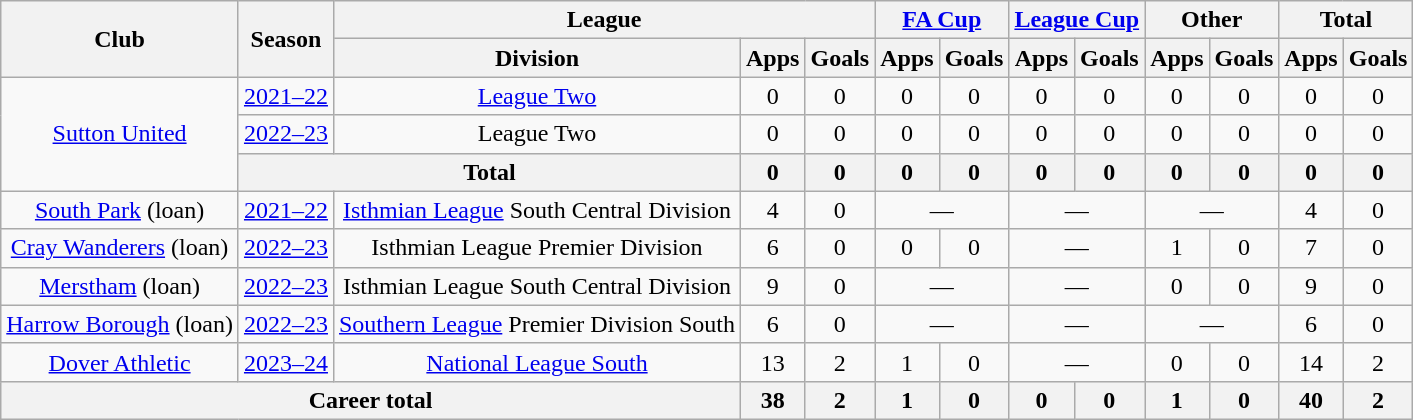<table class="wikitable" style="text-align:center">
<tr>
<th rowspan="2">Club</th>
<th rowspan="2">Season</th>
<th colspan="3">League</th>
<th colspan="2"><a href='#'>FA Cup</a></th>
<th colspan="2"><a href='#'>League Cup</a></th>
<th colspan="2">Other</th>
<th colspan="2">Total</th>
</tr>
<tr>
<th>Division</th>
<th>Apps</th>
<th>Goals</th>
<th>Apps</th>
<th>Goals</th>
<th>Apps</th>
<th>Goals</th>
<th>Apps</th>
<th>Goals</th>
<th>Apps</th>
<th>Goals</th>
</tr>
<tr>
<td rowspan="3"><a href='#'>Sutton United</a></td>
<td><a href='#'>2021–22</a></td>
<td><a href='#'>League Two</a></td>
<td>0</td>
<td>0</td>
<td>0</td>
<td>0</td>
<td>0</td>
<td>0</td>
<td>0</td>
<td>0</td>
<td>0</td>
<td>0</td>
</tr>
<tr>
<td><a href='#'>2022–23</a></td>
<td>League Two</td>
<td>0</td>
<td>0</td>
<td>0</td>
<td>0</td>
<td>0</td>
<td>0</td>
<td>0</td>
<td>0</td>
<td>0</td>
<td>0</td>
</tr>
<tr>
<th colspan="2">Total</th>
<th>0</th>
<th>0</th>
<th>0</th>
<th>0</th>
<th>0</th>
<th>0</th>
<th>0</th>
<th>0</th>
<th>0</th>
<th>0</th>
</tr>
<tr>
<td><a href='#'>South Park</a> (loan)</td>
<td><a href='#'>2021–22</a></td>
<td><a href='#'>Isthmian League</a> South Central Division</td>
<td>4</td>
<td>0</td>
<td colspan="2">—</td>
<td colspan="2">—</td>
<td colspan="2">—</td>
<td>4</td>
<td>0</td>
</tr>
<tr>
<td><a href='#'>Cray Wanderers</a> (loan)</td>
<td><a href='#'>2022–23</a></td>
<td>Isthmian League Premier Division</td>
<td>6</td>
<td>0</td>
<td>0</td>
<td>0</td>
<td colspan="2">—</td>
<td>1</td>
<td>0</td>
<td>7</td>
<td>0</td>
</tr>
<tr>
<td><a href='#'>Merstham</a> (loan)</td>
<td><a href='#'>2022–23</a></td>
<td>Isthmian League South Central Division</td>
<td>9</td>
<td>0</td>
<td colspan="2">—</td>
<td colspan="2">—</td>
<td>0</td>
<td>0</td>
<td>9</td>
<td>0</td>
</tr>
<tr>
<td><a href='#'>Harrow Borough</a> (loan)</td>
<td><a href='#'>2022–23</a></td>
<td><a href='#'>Southern League</a> Premier Division South</td>
<td>6</td>
<td>0</td>
<td colspan="2">—</td>
<td colspan="2">—</td>
<td colspan="2">—</td>
<td>6</td>
<td>0</td>
</tr>
<tr>
<td><a href='#'>Dover Athletic</a></td>
<td><a href='#'>2023–24</a></td>
<td><a href='#'>National League South</a></td>
<td>13</td>
<td>2</td>
<td>1</td>
<td>0</td>
<td colspan="2">—</td>
<td>0</td>
<td>0</td>
<td>14</td>
<td>2</td>
</tr>
<tr>
<th colspan="3">Career total</th>
<th>38</th>
<th>2</th>
<th>1</th>
<th>0</th>
<th>0</th>
<th>0</th>
<th>1</th>
<th>0</th>
<th>40</th>
<th>2</th>
</tr>
</table>
